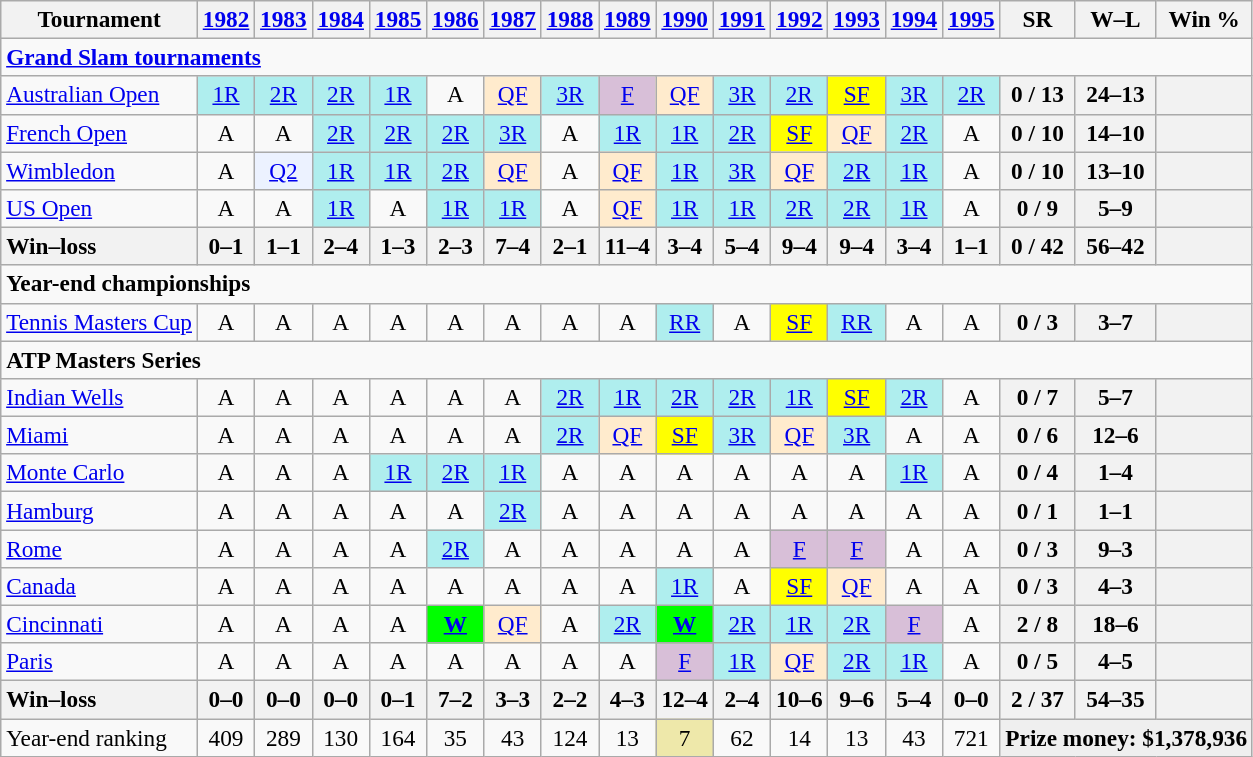<table class=wikitable style=text-align:center;font-size:97%>
<tr>
<th>Tournament</th>
<th><a href='#'>1982</a></th>
<th><a href='#'>1983</a></th>
<th><a href='#'>1984</a></th>
<th><a href='#'>1985</a></th>
<th><a href='#'>1986</a></th>
<th><a href='#'>1987</a></th>
<th><a href='#'>1988</a></th>
<th><a href='#'>1989</a></th>
<th><a href='#'>1990</a></th>
<th><a href='#'>1991</a></th>
<th><a href='#'>1992</a></th>
<th><a href='#'>1993</a></th>
<th><a href='#'>1994</a></th>
<th><a href='#'>1995</a></th>
<th>SR</th>
<th>W–L</th>
<th>Win %</th>
</tr>
<tr>
<td colspan=23 align=left><strong><a href='#'>Grand Slam tournaments</a></strong></td>
</tr>
<tr>
<td align=left><a href='#'>Australian Open</a></td>
<td bgcolor=afeeee><a href='#'>1R</a></td>
<td bgcolor=afeeee><a href='#'>2R</a></td>
<td bgcolor=afeeee><a href='#'>2R</a></td>
<td bgcolor=afeeee><a href='#'>1R</a></td>
<td>A</td>
<td bgcolor=ffebcd><a href='#'>QF</a></td>
<td bgcolor=afeeee><a href='#'>3R</a></td>
<td bgcolor=thistle><a href='#'>F</a></td>
<td bgcolor=ffebcd><a href='#'>QF</a></td>
<td bgcolor=afeeee><a href='#'>3R</a></td>
<td bgcolor=afeeee><a href='#'>2R</a></td>
<td bgcolor=yellow><a href='#'>SF</a></td>
<td bgcolor=afeeee><a href='#'>3R</a></td>
<td bgcolor=afeeee><a href='#'>2R</a></td>
<th>0 / 13</th>
<th>24–13</th>
<th></th>
</tr>
<tr>
<td align=left><a href='#'>French Open</a></td>
<td>A</td>
<td>A</td>
<td bgcolor=afeeee><a href='#'>2R</a></td>
<td bgcolor=afeeee><a href='#'>2R</a></td>
<td bgcolor=afeeee><a href='#'>2R</a></td>
<td bgcolor=afeeee><a href='#'>3R</a></td>
<td>A</td>
<td bgcolor=afeeee><a href='#'>1R</a></td>
<td bgcolor=afeeee><a href='#'>1R</a></td>
<td bgcolor=afeeee><a href='#'>2R</a></td>
<td bgcolor=yellow><a href='#'>SF</a></td>
<td bgcolor=ffebcd><a href='#'>QF</a></td>
<td bgcolor=afeeee><a href='#'>2R</a></td>
<td>A</td>
<th>0 / 10</th>
<th>14–10</th>
<th></th>
</tr>
<tr>
<td align=left><a href='#'>Wimbledon</a></td>
<td>A</td>
<td bgcolor=ecf2ff><a href='#'>Q2</a></td>
<td bgcolor=afeeee><a href='#'>1R</a></td>
<td bgcolor=afeeee><a href='#'>1R</a></td>
<td bgcolor=afeeee><a href='#'>2R</a></td>
<td bgcolor=ffebcd><a href='#'>QF</a></td>
<td>A</td>
<td bgcolor=ffebcd><a href='#'>QF</a></td>
<td bgcolor=afeeee><a href='#'>1R</a></td>
<td bgcolor=afeeee><a href='#'>3R</a></td>
<td bgcolor=ffebcd><a href='#'>QF</a></td>
<td bgcolor=afeeee><a href='#'>2R</a></td>
<td bgcolor=afeeee><a href='#'>1R</a></td>
<td>A</td>
<th>0 / 10</th>
<th>13–10</th>
<th></th>
</tr>
<tr>
<td align=left><a href='#'>US Open</a></td>
<td>A</td>
<td>A</td>
<td bgcolor=afeeee><a href='#'>1R</a></td>
<td>A</td>
<td bgcolor=afeeee><a href='#'>1R</a></td>
<td bgcolor=afeeee><a href='#'>1R</a></td>
<td>A</td>
<td bgcolor=ffebcd><a href='#'>QF</a></td>
<td bgcolor=afeeee><a href='#'>1R</a></td>
<td bgcolor=afeeee><a href='#'>1R</a></td>
<td bgcolor=afeeee><a href='#'>2R</a></td>
<td bgcolor=afeeee><a href='#'>2R</a></td>
<td bgcolor=afeeee><a href='#'>1R</a></td>
<td>A</td>
<th>0 / 9</th>
<th>5–9</th>
<th></th>
</tr>
<tr>
<th style=text-align:left>Win–loss</th>
<th>0–1</th>
<th>1–1</th>
<th>2–4</th>
<th>1–3</th>
<th>2–3</th>
<th>7–4</th>
<th>2–1</th>
<th>11–4</th>
<th>3–4</th>
<th>5–4</th>
<th>9–4</th>
<th>9–4</th>
<th>3–4</th>
<th>1–1</th>
<th>0 / 42</th>
<th>56–42</th>
<th></th>
</tr>
<tr>
<td colspan=20 align=left><strong>Year-end championships</strong></td>
</tr>
<tr>
<td align=left><a href='#'>Tennis Masters Cup</a></td>
<td>A</td>
<td>A</td>
<td>A</td>
<td>A</td>
<td>A</td>
<td>A</td>
<td>A</td>
<td>A</td>
<td bgcolor=afeeee><a href='#'>RR</a></td>
<td>A</td>
<td bgcolor=yellow><a href='#'>SF</a></td>
<td bgcolor=afeeee><a href='#'>RR</a></td>
<td>A</td>
<td>A</td>
<th>0 / 3</th>
<th>3–7</th>
<th></th>
</tr>
<tr>
<td colspan=23 align=left><strong>ATP Masters Series</strong></td>
</tr>
<tr>
<td align=left><a href='#'>Indian Wells</a></td>
<td>A</td>
<td>A</td>
<td>A</td>
<td>A</td>
<td>A</td>
<td>A</td>
<td bgcolor=afeeee><a href='#'>2R</a></td>
<td bgcolor=afeeee><a href='#'>1R</a></td>
<td bgcolor=afeeee><a href='#'>2R</a></td>
<td bgcolor=afeeee><a href='#'>2R</a></td>
<td bgcolor=afeeee><a href='#'>1R</a></td>
<td bgcolor=yellow><a href='#'>SF</a></td>
<td bgcolor=afeeee><a href='#'>2R</a></td>
<td>A</td>
<th>0 / 7</th>
<th>5–7</th>
<th></th>
</tr>
<tr>
<td align=left><a href='#'>Miami</a></td>
<td>A</td>
<td>A</td>
<td>A</td>
<td>A</td>
<td>A</td>
<td>A</td>
<td bgcolor=afeeee><a href='#'>2R</a></td>
<td bgcolor=ffebcd><a href='#'>QF</a></td>
<td bgcolor=yellow><a href='#'>SF</a></td>
<td bgcolor=afeeee><a href='#'>3R</a></td>
<td bgcolor=ffebcd><a href='#'>QF</a></td>
<td bgcolor=afeeee><a href='#'>3R</a></td>
<td>A</td>
<td>A</td>
<th>0 / 6</th>
<th>12–6</th>
<th></th>
</tr>
<tr>
<td align=left><a href='#'>Monte Carlo</a></td>
<td>A</td>
<td>A</td>
<td>A</td>
<td bgcolor=afeeee><a href='#'>1R</a></td>
<td bgcolor=afeeee><a href='#'>2R</a></td>
<td bgcolor=afeeee><a href='#'>1R</a></td>
<td>A</td>
<td>A</td>
<td>A</td>
<td>A</td>
<td>A</td>
<td>A</td>
<td bgcolor=afeeee><a href='#'>1R</a></td>
<td>A</td>
<th>0 / 4</th>
<th>1–4</th>
<th></th>
</tr>
<tr>
<td align=left><a href='#'>Hamburg</a></td>
<td>A</td>
<td>A</td>
<td>A</td>
<td>A</td>
<td>A</td>
<td bgcolor=afeeee><a href='#'>2R</a></td>
<td>A</td>
<td>A</td>
<td>A</td>
<td>A</td>
<td>A</td>
<td>A</td>
<td>A</td>
<td>A</td>
<th>0 / 1</th>
<th>1–1</th>
<th></th>
</tr>
<tr>
<td align=left><a href='#'>Rome</a></td>
<td>A</td>
<td>A</td>
<td>A</td>
<td>A</td>
<td bgcolor=afeeee><a href='#'>2R</a></td>
<td>A</td>
<td>A</td>
<td>A</td>
<td>A</td>
<td>A</td>
<td bgcolor=thistle><a href='#'>F</a></td>
<td bgcolor=thistle><a href='#'>F</a></td>
<td>A</td>
<td>A</td>
<th>0 / 3</th>
<th>9–3</th>
<th></th>
</tr>
<tr>
<td align=left><a href='#'>Canada</a></td>
<td>A</td>
<td>A</td>
<td>A</td>
<td>A</td>
<td>A</td>
<td>A</td>
<td>A</td>
<td>A</td>
<td bgcolor=afeeee><a href='#'>1R</a></td>
<td>A</td>
<td bgcolor=yellow><a href='#'>SF</a></td>
<td bgcolor=ffebcd><a href='#'>QF</a></td>
<td>A</td>
<td>A</td>
<th>0 / 3</th>
<th>4–3</th>
<th></th>
</tr>
<tr>
<td align=left><a href='#'>Cincinnati</a></td>
<td>A</td>
<td>A</td>
<td>A</td>
<td>A</td>
<td bgcolor=lime><a href='#'><strong>W</strong></a></td>
<td bgcolor=ffebcd><a href='#'>QF</a></td>
<td>A</td>
<td bgcolor=afeeee><a href='#'>2R</a></td>
<td bgcolor=lime><a href='#'><strong>W</strong></a></td>
<td bgcolor=afeeee><a href='#'>2R</a></td>
<td bgcolor=afeeee><a href='#'>1R</a></td>
<td bgcolor=afeeee><a href='#'>2R</a></td>
<td bgcolor=thistle><a href='#'>F</a></td>
<td>A</td>
<th>2 / 8</th>
<th>18–6</th>
<th></th>
</tr>
<tr>
<td align=left><a href='#'>Paris</a></td>
<td>A</td>
<td>A</td>
<td>A</td>
<td>A</td>
<td>A</td>
<td>A</td>
<td>A</td>
<td>A</td>
<td bgcolor=thistle><a href='#'>F</a></td>
<td bgcolor=afeeee><a href='#'>1R</a></td>
<td bgcolor=ffebcd><a href='#'>QF</a></td>
<td bgcolor=afeeee><a href='#'>2R</a></td>
<td bgcolor=afeeee><a href='#'>1R</a></td>
<td>A</td>
<th>0 / 5</th>
<th>4–5</th>
<th></th>
</tr>
<tr>
<th style=text-align:left>Win–loss</th>
<th>0–0</th>
<th>0–0</th>
<th>0–0</th>
<th>0–1</th>
<th>7–2</th>
<th>3–3</th>
<th>2–2</th>
<th>4–3</th>
<th>12–4</th>
<th>2–4</th>
<th>10–6</th>
<th>9–6</th>
<th>5–4</th>
<th>0–0</th>
<th>2 / 37</th>
<th>54–35</th>
<th></th>
</tr>
<tr>
<td style=text-align:left>Year-end ranking</td>
<td align="center">409</td>
<td align="center">289</td>
<td align="center">130</td>
<td align="center">164</td>
<td align="center">35</td>
<td align="center">43</td>
<td align="center">124</td>
<td align="center">13</td>
<td align="center" style="background:#EEE8AA;">7</td>
<td align="center">62</td>
<td align="center">14</td>
<td align="center">13</td>
<td align="center">43</td>
<td align="center">721</td>
<th colspan=3 align="center" style="background:#EFEFEF;">Prize money: $1,378,936</th>
</tr>
</table>
